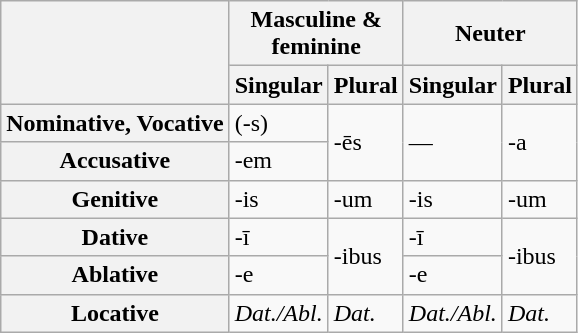<table class="wikitable">
<tr>
<th rowspan="2"></th>
<th colspan="2">Masculine &<br>feminine</th>
<th colspan="2">Neuter</th>
</tr>
<tr>
<th>Singular</th>
<th>Plural</th>
<th>Singular</th>
<th>Plural</th>
</tr>
<tr>
<th>Nominative, Vocative</th>
<td>(-s)</td>
<td rowspan="2">-ēs</td>
<td rowspan="2">—</td>
<td rowspan="2">-a</td>
</tr>
<tr>
<th>Accusative</th>
<td>-em</td>
</tr>
<tr>
<th>Genitive</th>
<td>-is</td>
<td>-um</td>
<td>-is</td>
<td>-um</td>
</tr>
<tr>
<th>Dative</th>
<td>-ī</td>
<td rowspan="2">-ibus</td>
<td>-ī</td>
<td rowspan="2">-ibus</td>
</tr>
<tr>
<th>Ablative</th>
<td>-e</td>
<td>-e</td>
</tr>
<tr>
<th>Locative</th>
<td><em>Dat./Abl.</em></td>
<td><em>Dat.</em></td>
<td><em>Dat./Abl.</em></td>
<td><em>Dat.</em></td>
</tr>
</table>
